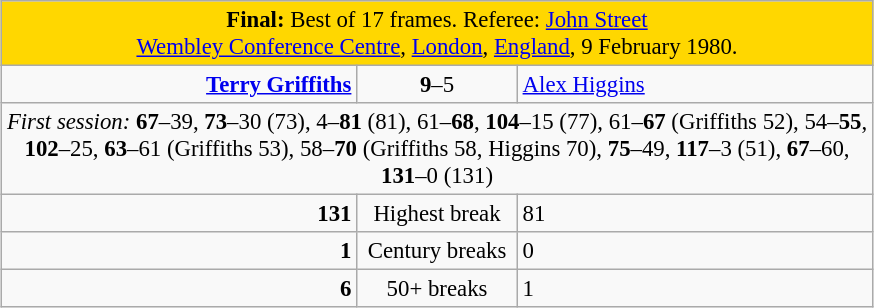<table class="wikitable" style="font-size: 95%; margin: 1em auto 1em auto;">
<tr>
<td colspan="3" align="center" bgcolor="#ffd700"><strong>Final:</strong> Best of 17 frames. Referee: <a href='#'>John Street</a><br><a href='#'>Wembley Conference Centre</a>, <a href='#'>London</a>, <a href='#'>England</a>, 9 February 1980.</td>
</tr>
<tr>
<td width="230" align="right"><strong><a href='#'>Terry Griffiths</a></strong><br></td>
<td width="100" align="center"><strong>9</strong>–5</td>
<td width="230"><a href='#'>Alex Higgins</a><br></td>
</tr>
<tr>
<td colspan="3" align="center" style="font-size: 100%"><em>First session:</em> <strong>67</strong>–39, <strong>73</strong>–30 (73), 4–<strong>81</strong> (81), 61–<strong>68</strong>, <strong>104</strong>–15 (77), 61–<strong>67</strong> (Griffiths 52), 54–<strong>55</strong>, <strong>102</strong>–25, <strong>63</strong>–61 (Griffiths 53), 58–<strong>70</strong> (Griffiths 58, Higgins 70), <strong>75</strong>–49, <strong>117</strong>–3 (51), <strong>67</strong>–60, <strong>131</strong>–0 (131)</td>
</tr>
<tr>
<td align="right"><strong>131</strong></td>
<td align="center">Highest break</td>
<td>81</td>
</tr>
<tr>
<td align="right"><strong>1</strong></td>
<td align="center">Century breaks</td>
<td>0</td>
</tr>
<tr>
<td align="right"><strong>6</strong></td>
<td align="center">50+ breaks</td>
<td>1</td>
</tr>
</table>
